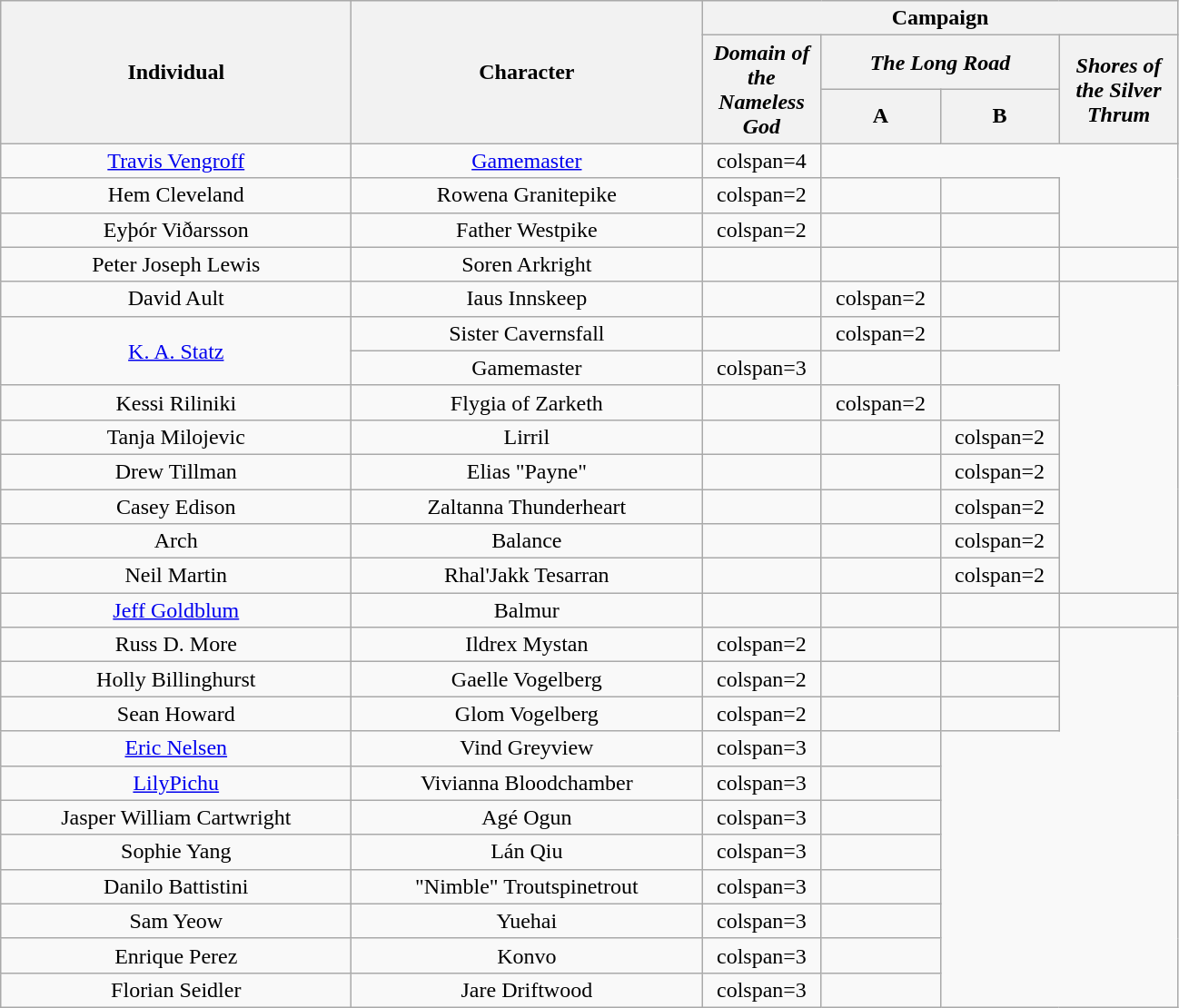<table class="wikitable" style="text-align:center;">
<tr>
<th rowspan=3 style="width:250px;">Individual</th>
<th rowspan=3 style="width:250px;">Character</th>
<th colspan=4>Campaign</th>
</tr>
<tr>
<th rowspan=2 style="width:80px;"><em>Domain of the Nameless God</em></th>
<th colspan=2 style="width:80px;"><em>The Long Road</em></th>
<th rowspan=2 style="width:80px;"><em>Shores of the Silver Thrum</em></th>
</tr>
<tr>
<th style="width:80px;">A</th>
<th style="width:80px;">B</th>
</tr>
<tr>
<td><a href='#'>Travis Vengroff</a></td>
<td><a href='#'>Gamemaster</a></td>
<td>colspan=4 </td>
</tr>
<tr>
<td>Hem Cleveland</td>
<td>Rowena Granitepike</td>
<td>colspan=2 </td>
<td></td>
<td></td>
</tr>
<tr>
<td>Eyþór Viðarsson</td>
<td>Father Westpike</td>
<td>colspan=2 </td>
<td></td>
<td></td>
</tr>
<tr>
<td>Peter Joseph Lewis</td>
<td>Soren Arkright</td>
<td></td>
<td></td>
<td></td>
<td></td>
</tr>
<tr>
<td>David Ault</td>
<td>Iaus Innskeep</td>
<td></td>
<td>colspan=2 </td>
<td></td>
</tr>
<tr>
<td rowspan=2><a href='#'>K. A. Statz</a></td>
<td>Sister Cavernsfall</td>
<td></td>
<td>colspan=2 </td>
<td></td>
</tr>
<tr>
<td>Gamemaster</td>
<td>colspan=3 </td>
<td></td>
</tr>
<tr>
<td>Kessi Riliniki</td>
<td>Flygia of Zarketh</td>
<td></td>
<td>colspan=2 </td>
<td></td>
</tr>
<tr>
<td>Tanja Milojevic</td>
<td>Lirril</td>
<td></td>
<td></td>
<td>colspan=2 </td>
</tr>
<tr>
<td>Drew Tillman</td>
<td>Elias "Payne"</td>
<td></td>
<td></td>
<td>colspan=2 </td>
</tr>
<tr>
<td>Casey Edison</td>
<td>Zaltanna Thunderheart</td>
<td></td>
<td></td>
<td>colspan=2 </td>
</tr>
<tr>
<td>Arch</td>
<td>Balance</td>
<td></td>
<td></td>
<td>colspan=2 </td>
</tr>
<tr>
<td>Neil Martin</td>
<td>Rhal'Jakk Tesarran</td>
<td></td>
<td></td>
<td>colspan=2 </td>
</tr>
<tr>
<td><a href='#'>Jeff Goldblum</a></td>
<td>Balmur</td>
<td></td>
<td></td>
<td></td>
<td></td>
</tr>
<tr>
<td>Russ D. More</td>
<td>Ildrex Mystan</td>
<td>colspan=2 </td>
<td></td>
<td></td>
</tr>
<tr>
<td>Holly Billinghurst</td>
<td>Gaelle Vogelberg</td>
<td>colspan=2 </td>
<td></td>
<td></td>
</tr>
<tr>
<td>Sean Howard</td>
<td>Glom Vogelberg</td>
<td>colspan=2 </td>
<td></td>
<td></td>
</tr>
<tr>
<td><a href='#'>Eric Nelsen</a></td>
<td>Vind Greyview</td>
<td>colspan=3 </td>
<td></td>
</tr>
<tr>
<td><a href='#'>LilyPichu</a></td>
<td>Vivianna Bloodchamber</td>
<td>colspan=3 </td>
<td></td>
</tr>
<tr>
<td>Jasper William Cartwright</td>
<td>Agé Ogun</td>
<td>colspan=3 </td>
<td></td>
</tr>
<tr>
<td>Sophie Yang</td>
<td>Lán Qiu</td>
<td>colspan=3 </td>
<td></td>
</tr>
<tr>
<td>Danilo Battistini</td>
<td>"Nimble" Troutspinetrout</td>
<td>colspan=3 </td>
<td></td>
</tr>
<tr>
<td>Sam Yeow</td>
<td>Yuehai</td>
<td>colspan=3 </td>
<td></td>
</tr>
<tr>
<td>Enrique Perez</td>
<td>Konvo</td>
<td>colspan=3 </td>
<td></td>
</tr>
<tr>
<td>Florian Seidler</td>
<td>Jare Driftwood</td>
<td>colspan=3 </td>
<td></td>
</tr>
</table>
